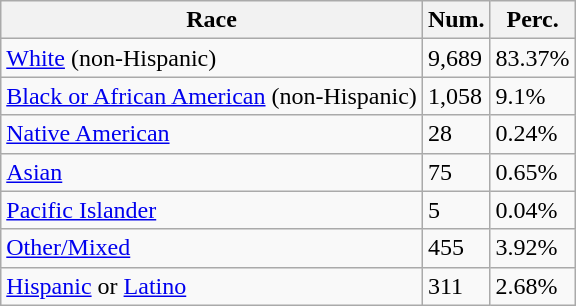<table class="wikitable">
<tr>
<th>Race</th>
<th>Num.</th>
<th>Perc.</th>
</tr>
<tr>
<td><a href='#'>White</a> (non-Hispanic)</td>
<td>9,689</td>
<td>83.37%</td>
</tr>
<tr>
<td><a href='#'>Black or African American</a> (non-Hispanic)</td>
<td>1,058</td>
<td>9.1%</td>
</tr>
<tr>
<td><a href='#'>Native American</a></td>
<td>28</td>
<td>0.24%</td>
</tr>
<tr>
<td><a href='#'>Asian</a></td>
<td>75</td>
<td>0.65%</td>
</tr>
<tr>
<td><a href='#'>Pacific Islander</a></td>
<td>5</td>
<td>0.04%</td>
</tr>
<tr>
<td><a href='#'>Other/Mixed</a></td>
<td>455</td>
<td>3.92%</td>
</tr>
<tr>
<td><a href='#'>Hispanic</a> or <a href='#'>Latino</a></td>
<td>311</td>
<td>2.68%</td>
</tr>
</table>
